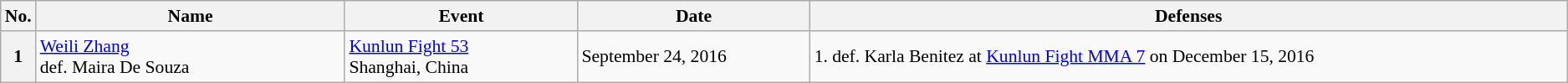<table class="wikitable sortable" style="font-size:90%;">
<tr>
<th style= width:1%;">No.</th>
<th style= width:20%;">Name</th>
<th style= width:15%;">Event</th>
<th style=width:15%;">Date</th>
<th style= width:49%;">Defenses</th>
</tr>
<tr>
<th>1</th>
<td> <a href='#'>Weili Zhang</a> <br>def. Maira De Souza</td>
<td><a href='#'>Kunlun Fight 53</a><br>Shanghai, China</td>
<td>September 24, 2016</td>
<td>1. def. Karla Benitez at <a href='#'>Kunlun Fight MMA 7</a> on December 15, 2016</td>
</tr>
</table>
